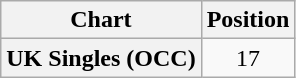<table class="wikitable plainrowheaders">
<tr>
<th scope="col">Chart</th>
<th scope="col">Position</th>
</tr>
<tr>
<th scope="row">UK Singles (OCC)</th>
<td align="center">17</td>
</tr>
</table>
